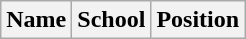<table class="wikitable">
<tr>
<th>Name</th>
<th>School</th>
<th>Position</th>
</tr>
</table>
